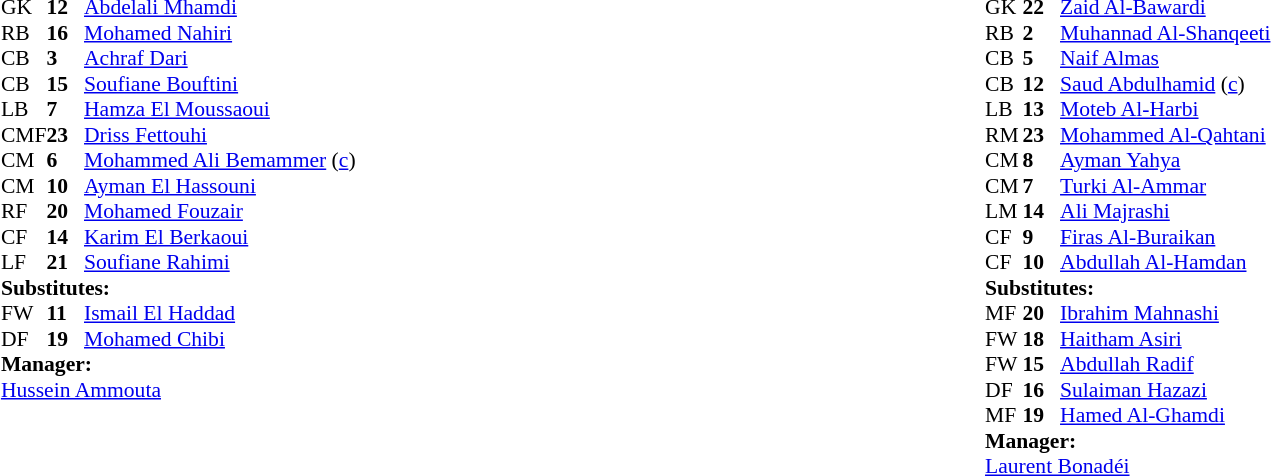<table width="100%">
<tr>
<td valign="top" width="50%"><br><table style="font-size: 90%" cellspacing="0" cellpadding="0" align=center>
<tr>
<th width=25></th>
<th width=25></th>
</tr>
<tr>
<td>GK</td>
<td><strong>12</strong></td>
<td><a href='#'>Abdelali Mhamdi</a></td>
</tr>
<tr>
<td>RB</td>
<td><strong>16</strong></td>
<td><a href='#'>Mohamed Nahiri</a></td>
<td></td>
<td></td>
</tr>
<tr>
<td>CB</td>
<td><strong>3</strong></td>
<td><a href='#'>Achraf Dari</a></td>
</tr>
<tr>
<td>CB</td>
<td><strong>15</strong></td>
<td><a href='#'>Soufiane Bouftini</a></td>
</tr>
<tr>
<td>LB</td>
<td><strong>7</strong></td>
<td><a href='#'>Hamza El Moussaoui</a></td>
<td></td>
</tr>
<tr>
<td>CMF</td>
<td><strong>23</strong></td>
<td><a href='#'>Driss Fettouhi</a></td>
</tr>
<tr>
<td>CM</td>
<td><strong>6</strong></td>
<td><a href='#'>Mohammed Ali Bemammer</a> (<a href='#'>c</a>)</td>
</tr>
<tr>
<td>CM</td>
<td><strong>10</strong></td>
<td><a href='#'>Ayman El Hassouni</a></td>
</tr>
<tr>
<td>RF</td>
<td><strong>20</strong></td>
<td><a href='#'>Mohamed Fouzair</a></td>
<td></td>
<td></td>
</tr>
<tr>
<td>CF</td>
<td><strong>14</strong></td>
<td><a href='#'>Karim El Berkaoui</a></td>
</tr>
<tr>
<td>LF</td>
<td><strong>21</strong></td>
<td><a href='#'>Soufiane Rahimi</a></td>
</tr>
<tr>
<td colspan=3><strong>Substitutes:</strong></td>
</tr>
<tr>
<td>FW</td>
<td><strong>11</strong></td>
<td><a href='#'>Ismail El Haddad</a></td>
<td></td>
<td></td>
</tr>
<tr>
<td>DF</td>
<td><strong>19</strong></td>
<td><a href='#'>Mohamed Chibi</a></td>
<td></td>
<td></td>
</tr>
<tr>
<td colspan=3><strong>Manager:</strong></td>
</tr>
<tr>
<td colspan=3><a href='#'>Hussein Ammouta</a></td>
</tr>
</table>
</td>
<td valign="top"></td>
<td valign="top" width="50%"><br><table style="font-size: 90%" cellspacing="0" cellpadding="0" align="center">
<tr>
<th width=25></th>
<th width=25></th>
</tr>
<tr>
<td>GK</td>
<td><strong>22</strong></td>
<td><a href='#'>Zaid Al-Bawardi</a></td>
</tr>
<tr>
<td>RB</td>
<td><strong>2</strong></td>
<td><a href='#'>Muhannad Al-Shanqeeti</a></td>
</tr>
<tr>
<td>CB</td>
<td><strong>5</strong></td>
<td><a href='#'>Naif Almas</a></td>
</tr>
<tr>
<td>CB</td>
<td><strong>12</strong></td>
<td><a href='#'>Saud Abdulhamid</a> (<a href='#'>c</a>)</td>
<td></td>
</tr>
<tr>
<td>LB</td>
<td><strong>13</strong></td>
<td><a href='#'>Moteb Al-Harbi</a></td>
<td></td>
<td></td>
</tr>
<tr>
<td>RM</td>
<td><strong>23</strong></td>
<td><a href='#'>Mohammed Al-Qahtani</a></td>
<td></td>
<td></td>
</tr>
<tr>
<td>CM</td>
<td><strong>8</strong></td>
<td><a href='#'>Ayman Yahya</a></td>
<td></td>
<td></td>
</tr>
<tr>
<td>CM</td>
<td><strong>7</strong></td>
<td><a href='#'>Turki Al-Ammar</a></td>
<td></td>
<td></td>
</tr>
<tr>
<td>LM</td>
<td><strong>14</strong></td>
<td><a href='#'>Ali Majrashi</a></td>
<td></td>
</tr>
<tr>
<td>CF</td>
<td><strong>9</strong></td>
<td><a href='#'>Firas Al-Buraikan</a></td>
<td></td>
<td></td>
</tr>
<tr>
<td>CF</td>
<td><strong>10</strong></td>
<td><a href='#'>Abdullah Al-Hamdan</a></td>
<td></td>
</tr>
<tr>
<td colspan=3><strong>Substitutes:</strong></td>
</tr>
<tr>
<td>MF</td>
<td><strong>20</strong></td>
<td><a href='#'>Ibrahim Mahnashi</a></td>
<td></td>
<td></td>
</tr>
<tr>
<td>FW</td>
<td><strong>18</strong></td>
<td><a href='#'>Haitham Asiri</a></td>
<td></td>
<td></td>
</tr>
<tr>
<td>FW</td>
<td><strong>15</strong></td>
<td><a href='#'>Abdullah Radif</a></td>
<td></td>
<td></td>
</tr>
<tr>
<td>DF</td>
<td><strong>16</strong></td>
<td><a href='#'>Sulaiman Hazazi</a></td>
<td></td>
<td></td>
</tr>
<tr>
<td>MF</td>
<td><strong>19</strong></td>
<td><a href='#'>Hamed Al-Ghamdi</a></td>
<td></td>
<td></td>
</tr>
<tr>
<td colspan=3><strong>Manager:</strong></td>
</tr>
<tr>
<td colspan=3> <a href='#'>Laurent Bonadéi</a></td>
</tr>
</table>
</td>
</tr>
</table>
